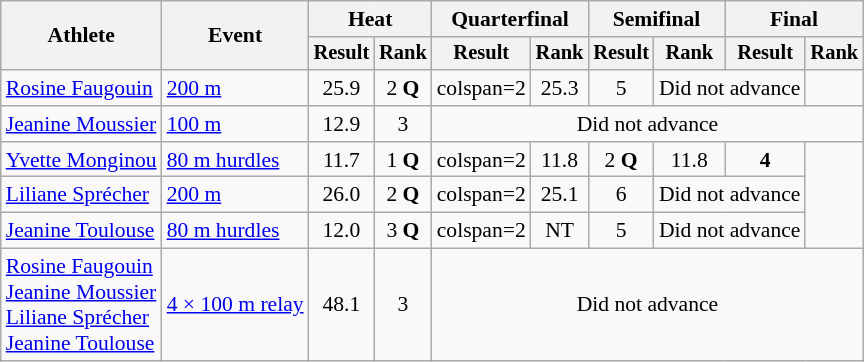<table class="wikitable" style="font-size:90%">
<tr>
<th rowspan="2">Athlete</th>
<th rowspan="2">Event</th>
<th colspan="2">Heat</th>
<th colspan="2">Quarterfinal</th>
<th colspan="2">Semifinal</th>
<th colspan="2">Final</th>
</tr>
<tr style="font-size:95%">
<th>Result</th>
<th>Rank</th>
<th>Result</th>
<th>Rank</th>
<th>Result</th>
<th>Rank</th>
<th>Result</th>
<th>Rank</th>
</tr>
<tr align=center>
<td align=left><a href='#'>Rosine Faugouin</a></td>
<td align=left><a href='#'>200 m</a></td>
<td>25.9</td>
<td>2 <strong>Q</strong></td>
<td>colspan=2 </td>
<td>25.3</td>
<td>5</td>
<td colspan=2>Did not advance</td>
</tr>
<tr align=center>
<td align=left><a href='#'>Jeanine Moussier</a></td>
<td align=left><a href='#'>100 m</a></td>
<td>12.9</td>
<td>3</td>
<td colspan=6>Did not advance</td>
</tr>
<tr align=center>
<td align=left><a href='#'>Yvette Monginou</a></td>
<td align=left><a href='#'>80 m hurdles</a></td>
<td>11.7</td>
<td>1 <strong>Q</strong></td>
<td>colspan=2 </td>
<td>11.8</td>
<td>2 <strong>Q</strong></td>
<td>11.8</td>
<td><strong>4</strong></td>
</tr>
<tr align=center>
<td align=left><a href='#'>Liliane Sprécher</a></td>
<td align=left><a href='#'>200 m</a></td>
<td>26.0</td>
<td>2 <strong>Q</strong></td>
<td>colspan=2 </td>
<td>25.1</td>
<td>6</td>
<td colspan=2>Did not advance</td>
</tr>
<tr align=center>
<td align=left><a href='#'>Jeanine Toulouse</a></td>
<td align=left><a href='#'>80 m hurdles</a></td>
<td>12.0</td>
<td>3 <strong>Q</strong></td>
<td>colspan=2 </td>
<td>NT</td>
<td>5</td>
<td colspan=2>Did not advance</td>
</tr>
<tr align=center>
<td align=left><a href='#'>Rosine Faugouin</a><br><a href='#'>Jeanine Moussier</a><br><a href='#'>Liliane Sprécher</a><br><a href='#'>Jeanine Toulouse</a></td>
<td align=left><a href='#'>4 × 100 m relay</a></td>
<td>48.1</td>
<td>3</td>
<td colspan=6>Did not advance</td>
</tr>
</table>
